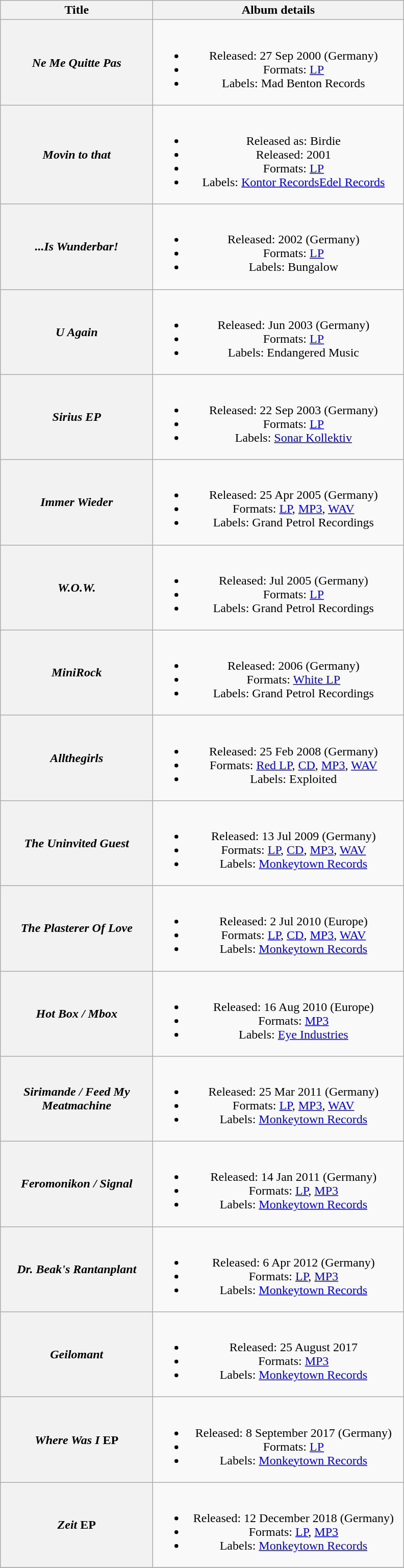<table class="wikitable plainrowheaders" style="text-align:center;">
<tr>
<th scope="col" style="width:12em;">Title</th>
<th scope="col" style="width:20em;">Album details</th>
</tr>
<tr>
<th scope="row"><em>Ne Me Quitte Pas</em></th>
<td><br><ul><li>Released: 27 Sep 2000 <span>(Germany)</span></li><li>Formats: <a href='#'>LP</a></li><li>Labels: Mad Benton Records</li></ul></td>
</tr>
<tr>
<th scope="row"><em>Movin to that</em></th>
<td><br><ul><li>Released as: Birdie</li><li>Released: 2001</li><li>Formats: <a href='#'>LP</a></li><li>Labels: <a href='#'>Kontor Records</a><a href='#'>Edel Records</a></li></ul></td>
</tr>
<tr>
<th scope="row"><em>...Is Wunderbar!</em></th>
<td><br><ul><li>Released: 2002 <span>(Germany)</span></li><li>Formats: <a href='#'>LP</a></li><li>Labels: Bungalow</li></ul></td>
</tr>
<tr>
<th scope="row"><em>U Again</em></th>
<td><br><ul><li>Released: Jun 2003 <span>(Germany)</span></li><li>Formats: <a href='#'>LP</a></li><li>Labels: Endangered Music</li></ul></td>
</tr>
<tr>
<th scope="row"><em>Sirius EP</em></th>
<td><br><ul><li>Released: 22 Sep 2003 <span>(Germany)</span></li><li>Formats: <a href='#'>LP</a></li><li>Labels: <a href='#'>Sonar Kollektiv</a></li></ul></td>
</tr>
<tr>
<th scope="row"><em>Immer Wieder</em></th>
<td><br><ul><li>Released: 25 Apr 2005 <span>(Germany)</span></li><li>Formats: <a href='#'>LP</a>, <a href='#'>MP3</a>, <a href='#'>WAV</a></li><li>Labels: Grand Petrol Recordings</li></ul></td>
</tr>
<tr>
<th scope="row"><em>W.O.W.</em></th>
<td><br><ul><li>Released: Jul 2005 <span>(Germany)</span></li><li>Formats: <a href='#'>LP</a></li><li>Labels: Grand Petrol Recordings</li></ul></td>
</tr>
<tr>
<th scope="row"><em>MiniRock</em></th>
<td><br><ul><li>Released: 2006 <span>(Germany)</span></li><li>Formats: <a href='#'>White LP</a></li><li>Labels: Grand Petrol Recordings</li></ul></td>
</tr>
<tr>
<th scope="row"><em>Allthegirls</em></th>
<td><br><ul><li>Released: 25 Feb 2008 <span>(Germany)</span></li><li>Formats: <a href='#'>Red LP</a>, <a href='#'>CD</a>, <a href='#'>MP3</a>, <a href='#'>WAV</a></li><li>Labels: Exploited</li></ul></td>
</tr>
<tr>
<th scope="row"><em>The Uninvited Guest</em></th>
<td><br><ul><li>Released: 13 Jul 2009 <span>(Germany)</span></li><li>Formats: <a href='#'>LP</a>, <a href='#'>CD</a>, <a href='#'>MP3</a>, <a href='#'>WAV</a></li><li>Labels: <a href='#'>Monkeytown Records</a></li></ul></td>
</tr>
<tr>
<th scope="row"><em>The Plasterer Of Love</em></th>
<td><br><ul><li>Released: 2 Jul 2010 <span>(Europe)</span></li><li>Formats: <a href='#'>LP</a>, <a href='#'>CD</a>, <a href='#'>MP3</a>, <a href='#'>WAV</a></li><li>Labels: <a href='#'>Monkeytown Records</a></li></ul></td>
</tr>
<tr>
<th scope="row"><em>Hot Box / Mbox</em></th>
<td><br><ul><li>Released: 16 Aug 2010 <span>(Europe)</span></li><li>Formats: <a href='#'>MP3</a></li><li>Labels: <a href='#'>Eye Industries</a></li></ul></td>
</tr>
<tr>
<th scope="row"><em>Sirimande / Feed My Meatmachine</em></th>
<td><br><ul><li>Released: 25 Mar 2011 <span>(Germany)</span></li><li>Formats: <a href='#'>LP</a>, <a href='#'>MP3</a>, <a href='#'>WAV</a></li><li>Labels: <a href='#'>Monkeytown Records</a></li></ul></td>
</tr>
<tr>
<th scope="row"><em>Feromonikon / Signal</em></th>
<td><br><ul><li>Released: 14 Jan 2011 <span>(Germany)</span></li><li>Formats: <a href='#'>LP</a>, <a href='#'>MP3</a></li><li>Labels: <a href='#'>Monkeytown Records</a></li></ul></td>
</tr>
<tr>
<th scope="row"><em>Dr. Beak's Rantanplant</em></th>
<td><br><ul><li>Released: 6 Apr 2012 <span>(Germany)</span></li><li>Formats: <a href='#'>LP</a>, <a href='#'>MP3</a></li><li>Labels: <a href='#'>Monkeytown Records</a></li></ul></td>
</tr>
<tr>
<th scope="row"><em>Geilomant</em></th>
<td><br><ul><li>Released: 25 August 2017<span></span></li><li>Formats: <a href='#'>MP3</a></li><li>Labels: <a href='#'>Monkeytown Records</a></li></ul></td>
</tr>
<tr>
<th scope="row"><em>Where Was I</em> EP</th>
<td><br><ul><li>Released: 8 September 2017 <span>(Germany)</span></li><li>Formats: <a href='#'>LP</a></li><li>Labels: <a href='#'>Monkeytown Records</a></li></ul></td>
</tr>
<tr>
<th scope="row"><em>Zeit</em> EP</th>
<td><br><ul><li>Released: 12 December 2018 <span>(Germany)</span></li><li>Formats: <a href='#'>LP</a>, <a href='#'>MP3</a></li><li>Labels: <a href='#'>Monkeytown Records</a></li></ul></td>
</tr>
<tr>
</tr>
</table>
